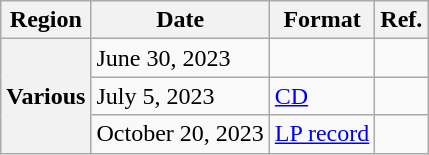<table class="wikitable plainrowheaders">
<tr>
<th scope="col">Region</th>
<th scope="col">Date</th>
<th scope="col">Format</th>
<th scope="col">Ref.</th>
</tr>
<tr>
<th rowspan="3" scope="row">Various</th>
<td>June 30, 2023</td>
<td></td>
<td></td>
</tr>
<tr>
<td>July 5, 2023</td>
<td><a href='#'>CD</a></td>
<td></td>
</tr>
<tr>
<td>October 20, 2023</td>
<td><a href='#'>LP record</a></td>
<td></td>
</tr>
</table>
